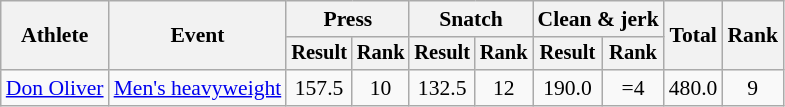<table class="wikitable" style="font-size:90%">
<tr>
<th rowspan="2">Athlete</th>
<th rowspan="2">Event</th>
<th colspan="2">Press</th>
<th colspan="2">Snatch</th>
<th colspan="2">Clean & jerk</th>
<th rowspan="2">Total</th>
<th rowspan="2">Rank</th>
</tr>
<tr style="font-size:95%">
<th>Result</th>
<th>Rank</th>
<th>Result</th>
<th>Rank</th>
<th>Result</th>
<th>Rank</th>
</tr>
<tr align=center>
<td align=left><a href='#'>Don Oliver</a></td>
<td align=left><a href='#'>Men's heavyweight</a></td>
<td>157.5</td>
<td>10</td>
<td>132.5</td>
<td>12</td>
<td>190.0</td>
<td>=4</td>
<td>480.0</td>
<td>9</td>
</tr>
</table>
